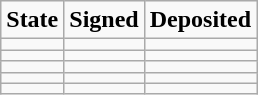<table class="wikitable sortable">
<tr>
<td><strong>State</strong></td>
<td><strong>Signed</strong></td>
<td><strong>Deposited</strong></td>
</tr>
<tr>
<td></td>
<td></td>
<td></td>
</tr>
<tr>
<td></td>
<td></td>
<td></td>
</tr>
<tr>
<td></td>
<td></td>
<td></td>
</tr>
<tr>
<td></td>
<td></td>
<td></td>
</tr>
<tr>
<td></td>
<td></td>
<td></td>
</tr>
</table>
